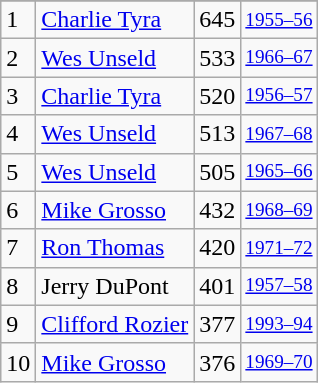<table class="wikitable">
<tr>
</tr>
<tr>
<td>1</td>
<td><a href='#'>Charlie Tyra</a></td>
<td>645</td>
<td style="font-size:80%;"><a href='#'>1955–56</a></td>
</tr>
<tr>
<td>2</td>
<td><a href='#'>Wes Unseld</a></td>
<td>533</td>
<td style="font-size:80%;"><a href='#'>1966–67</a></td>
</tr>
<tr>
<td>3</td>
<td><a href='#'>Charlie Tyra</a></td>
<td>520</td>
<td style="font-size:80%;"><a href='#'>1956–57</a></td>
</tr>
<tr>
<td>4</td>
<td><a href='#'>Wes Unseld</a></td>
<td>513</td>
<td style="font-size:80%;"><a href='#'>1967–68</a></td>
</tr>
<tr>
<td>5</td>
<td><a href='#'>Wes Unseld</a></td>
<td>505</td>
<td style="font-size:80%;"><a href='#'>1965–66</a></td>
</tr>
<tr>
<td>6</td>
<td><a href='#'>Mike Grosso</a></td>
<td>432</td>
<td style="font-size:80%;"><a href='#'>1968–69</a></td>
</tr>
<tr>
<td>7</td>
<td><a href='#'>Ron Thomas</a></td>
<td>420</td>
<td style="font-size:80%;"><a href='#'>1971–72</a></td>
</tr>
<tr>
<td>8</td>
<td>Jerry DuPont</td>
<td>401</td>
<td style="font-size:80%;"><a href='#'>1957–58</a></td>
</tr>
<tr>
<td>9</td>
<td><a href='#'>Clifford Rozier</a></td>
<td>377</td>
<td style="font-size:80%;"><a href='#'>1993–94</a></td>
</tr>
<tr>
<td>10</td>
<td><a href='#'>Mike Grosso</a></td>
<td>376</td>
<td style="font-size:80%;"><a href='#'>1969–70</a></td>
</tr>
</table>
